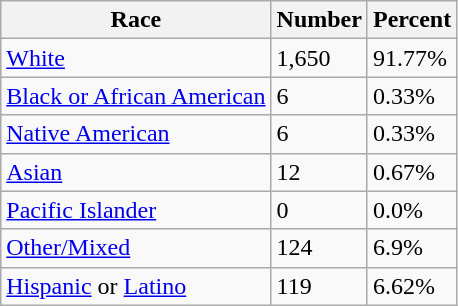<table class="wikitable">
<tr>
<th>Race</th>
<th>Number</th>
<th>Percent</th>
</tr>
<tr>
<td><a href='#'>White</a></td>
<td>1,650</td>
<td>91.77%</td>
</tr>
<tr>
<td><a href='#'>Black or African American</a></td>
<td>6</td>
<td>0.33%</td>
</tr>
<tr>
<td><a href='#'>Native American</a></td>
<td>6</td>
<td>0.33%</td>
</tr>
<tr>
<td><a href='#'>Asian</a></td>
<td>12</td>
<td>0.67%</td>
</tr>
<tr>
<td><a href='#'>Pacific Islander</a></td>
<td>0</td>
<td>0.0%</td>
</tr>
<tr>
<td><a href='#'>Other/Mixed</a></td>
<td>124</td>
<td>6.9%</td>
</tr>
<tr>
<td><a href='#'>Hispanic</a> or <a href='#'>Latino</a></td>
<td>119</td>
<td>6.62%</td>
</tr>
</table>
